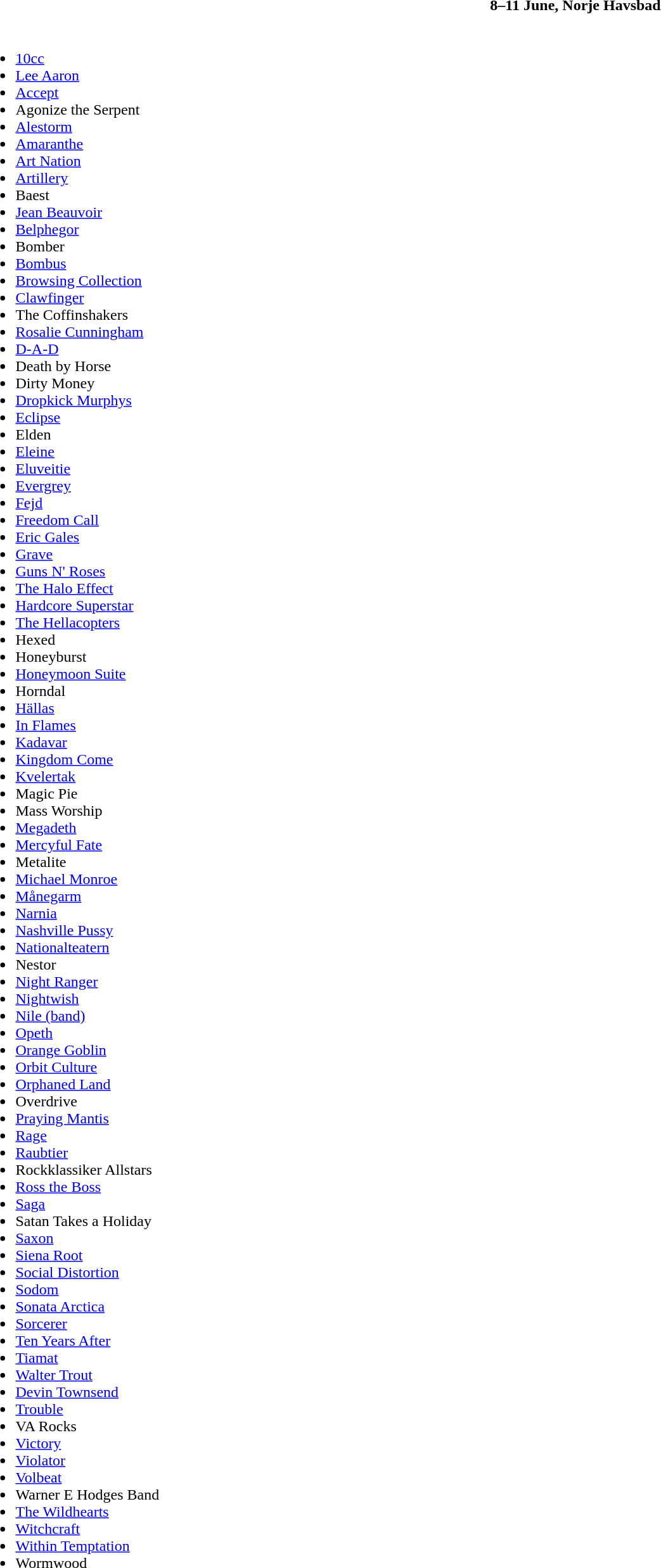<table class="toccolours collapsible expanded" style="width:100%;">
<tr>
<th>8–11 June, Norje Havsbad</th>
</tr>
<tr>
<td><br><ul><li><a href='#'>10cc</a></li><li><a href='#'>Lee Aaron</a></li><li><a href='#'>Accept</a></li><li>Agonize the Serpent</li><li><a href='#'>Alestorm</a></li><li><a href='#'>Amaranthe</a></li><li><a href='#'>Art Nation</a></li><li><a href='#'>Artillery</a></li><li>Baest</li><li><a href='#'>Jean Beauvoir</a></li><li><a href='#'>Belphegor</a></li><li>Bomber</li><li><a href='#'>Bombus</a></li><li><a href='#'>Browsing Collection</a></li><li><a href='#'>Clawfinger</a></li><li>The Coffinshakers</li><li><a href='#'>Rosalie Cunningham</a></li><li><a href='#'>D-A-D</a></li><li>Death by Horse</li><li>Dirty Money</li><li><a href='#'>Dropkick Murphys</a></li><li><a href='#'>Eclipse</a></li><li>Elden</li><li><a href='#'>Eleine</a></li><li><a href='#'>Eluveitie</a></li><li><a href='#'>Evergrey</a></li><li><a href='#'>Fejd</a></li><li><a href='#'>Freedom Call</a></li><li><a href='#'>Eric Gales</a></li><li><a href='#'>Grave</a></li><li><a href='#'>Guns N' Roses</a></li><li><a href='#'>The Halo Effect</a></li><li><a href='#'>Hardcore Superstar</a></li><li><a href='#'>The Hellacopters</a></li><li>Hexed</li><li>Honeyburst</li><li><a href='#'>Honeymoon Suite</a></li><li>Horndal</li><li><a href='#'>Hällas</a></li><li><a href='#'>In Flames</a></li><li><a href='#'>Kadavar</a></li><li><a href='#'>Kingdom Come</a></li><li><a href='#'>Kvelertak</a></li><li>Magic Pie</li><li>Mass Worship</li><li><a href='#'>Megadeth</a></li><li><a href='#'>Mercyful Fate</a></li><li>Metalite</li><li><a href='#'>Michael Monroe</a></li><li><a href='#'>Månegarm</a></li><li><a href='#'>Narnia</a></li><li><a href='#'>Nashville Pussy</a></li><li><a href='#'>Nationalteatern</a></li><li>Nestor</li><li><a href='#'>Night Ranger</a></li><li><a href='#'>Nightwish</a></li><li><a href='#'>Nile (band)</a></li><li><a href='#'>Opeth</a></li><li><a href='#'>Orange Goblin</a></li><li><a href='#'>Orbit Culture</a></li><li><a href='#'>Orphaned Land</a></li><li>Overdrive</li><li><a href='#'>Praying Mantis</a></li><li><a href='#'>Rage</a></li><li><a href='#'>Raubtier</a></li><li>Rockklassiker Allstars</li><li><a href='#'>Ross the Boss</a></li><li><a href='#'>Saga</a></li><li>Satan Takes a Holiday</li><li><a href='#'>Saxon</a></li><li><a href='#'>Siena Root</a></li><li><a href='#'>Social Distortion</a></li><li><a href='#'>Sodom</a></li><li><a href='#'>Sonata Arctica</a></li><li><a href='#'>Sorcerer</a></li><li><a href='#'>Ten Years After</a></li><li><a href='#'>Tiamat</a></li><li><a href='#'>Walter Trout</a></li><li><a href='#'>Devin Townsend</a></li><li><a href='#'>Trouble</a></li><li>VA Rocks</li><li><a href='#'>Victory</a></li><li><a href='#'>Violator</a></li><li><a href='#'>Volbeat</a></li><li>Warner E Hodges Band</li><li><a href='#'>The Wildhearts</a></li><li><a href='#'>Witchcraft</a></li><li><a href='#'>Within Temptation</a></li><li>Wormwood</li></ul></td>
</tr>
</table>
